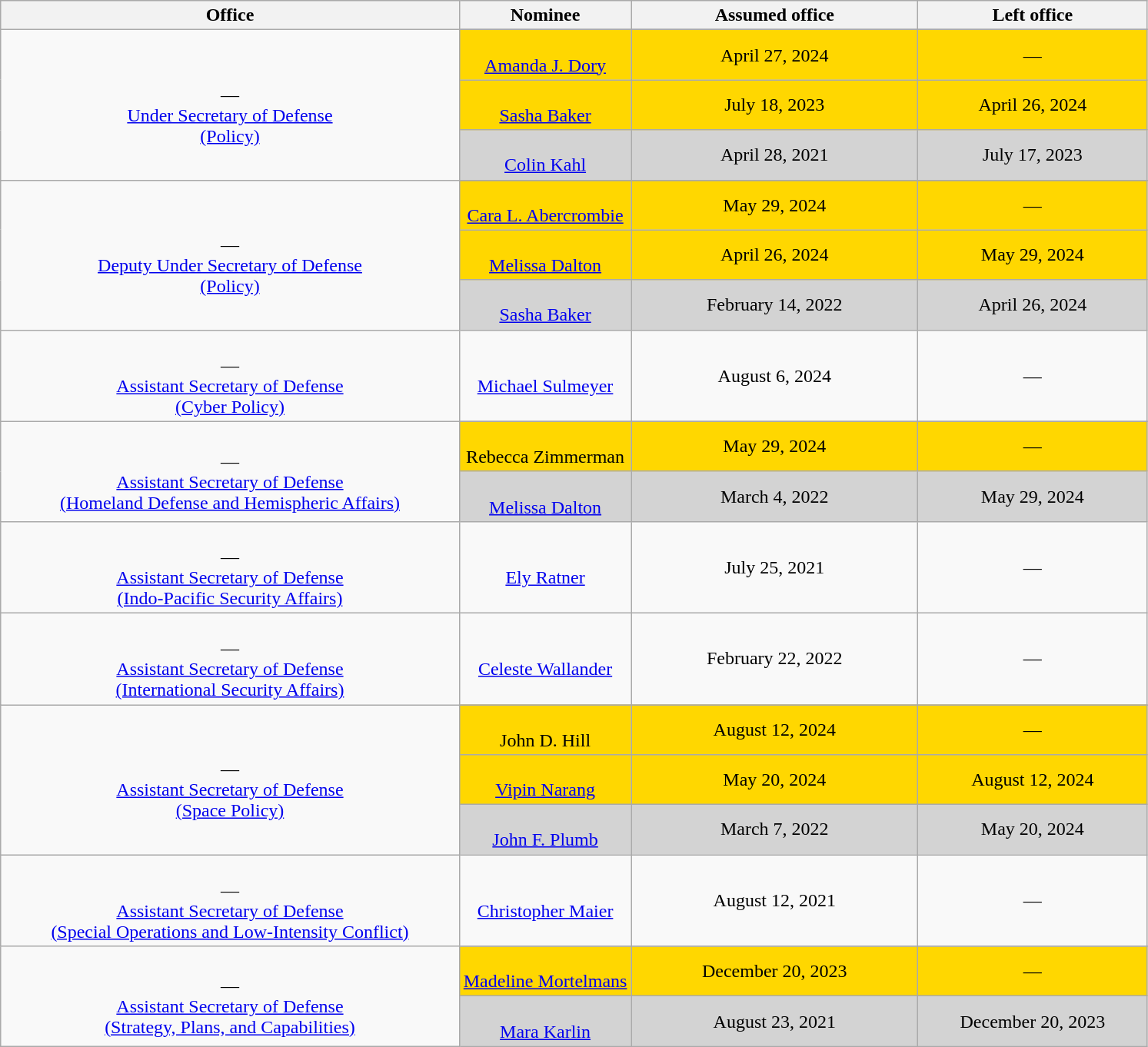<table class="wikitable sortable" style="text-align:center">
<tr>
<th style="width:40%;">Office</th>
<th style="width:15%;">Nominee</th>
<th style="width:25%;" data-sort-type="date">Assumed office</th>
<th style="width:20%;" data-sort-type="date">Left office</th>
</tr>
<tr>
<td rowspan="4"><br>—<br><a href='#'>Under Secretary of Defense<br>(Policy)</a></td>
</tr>
<tr style="background:gold;">
<td><br><a href='#'>Amanda J. Dory</a></td>
<td>April 27, 2024</td>
<td>—</td>
</tr>
<tr style="background:gold;">
<td><br><a href='#'>Sasha Baker</a></td>
<td>July 18, 2023</td>
<td>April 26, 2024</td>
</tr>
<tr style="background:lightgray;">
<td><br><a href='#'>Colin Kahl</a></td>
<td data-sort-value="April 28, 2021">April 28, 2021<br></td>
<td>July 17, 2023</td>
</tr>
<tr>
<td rowspan="4"><br>—<br><a href='#'>Deputy Under Secretary of Defense<br>(Policy)</a></td>
</tr>
<tr style="background:gold;">
<td><br><a href='#'>Cara L. Abercrombie</a></td>
<td>May 29, 2024</td>
<td>—</td>
</tr>
<tr style="background:gold;">
<td><br><a href='#'>Melissa Dalton</a></td>
<td>April 26, 2024</td>
<td>May 29, 2024</td>
</tr>
<tr style="background:lightgray;">
<td><br><a href='#'>Sasha Baker</a></td>
<td data-sort-value="February 14, 2022">February 14, 2022<br></td>
<td>April 26, 2024</td>
</tr>
<tr>
<td><br>—<br><a href='#'>Assistant Secretary of Defense<br>(Cyber Policy)</a></td>
<td><br><a href='#'>Michael Sulmeyer</a></td>
<td>August 6, 2024<br></td>
<td>—</td>
</tr>
<tr>
<td rowspan="3"><br>—<br><a href='#'>Assistant Secretary of Defense<br>(Homeland Defense and Hemispheric Affairs)</a></td>
</tr>
<tr style="background:gold;">
<td><br>Rebecca Zimmerman</td>
<td>May 29, 2024</td>
<td>—</td>
</tr>
<tr style="background:lightgray;">
<td><br><a href='#'>Melissa Dalton</a></td>
<td data-sort-value="March 4, 2022">March 4, 2022<br></td>
<td>May 29, 2024</td>
</tr>
<tr>
<td><br>—<br><a href='#'>Assistant Secretary of Defense<br>(Indo-Pacific Security Affairs)</a></td>
<td><br><a href='#'>Ely Ratner</a></td>
<td data-sort-value="July 25, 2021">July 25, 2021<br></td>
<td>—</td>
</tr>
<tr>
<td><br>—<br><a href='#'>Assistant Secretary of Defense<br>(International Security Affairs)</a></td>
<td><br><a href='#'>Celeste Wallander</a></td>
<td data-sort-value="February 22, 2022">February 22, 2022<br></td>
<td>—</td>
</tr>
<tr>
<td rowspan="4"><br>—<br><a href='#'>Assistant Secretary of Defense<br>(Space Policy)</a></td>
</tr>
<tr style="background:gold;">
<td><br>John D. Hill</td>
<td>August 12, 2024</td>
<td>—</td>
</tr>
<tr style="background:gold;">
<td><br><a href='#'>Vipin Narang</a></td>
<td>May 20, 2024</td>
<td>August 12, 2024</td>
</tr>
<tr style="background:lightgray;">
<td><br><a href='#'>John F. Plumb</a></td>
<td data-sort-value="March 7, 2022">March 7, 2022<br></td>
<td data-sort-value="March 7, 2022">May 20, 2024</td>
</tr>
<tr>
<td><br>—<br><a href='#'>Assistant Secretary of Defense<br>(Special Operations and Low-Intensity Conflict)</a></td>
<td><br><a href='#'>Christopher Maier</a></td>
<td data-sort-value="August 12, 2021">August 12, 2021<br></td>
<td>—</td>
</tr>
<tr>
<td rowspan="3"><br>—<br><a href='#'>Assistant Secretary of Defense<br>(Strategy, Plans, and Capabilities)</a></td>
</tr>
<tr style="background:gold;">
<td><br><a href='#'>Madeline Mortelmans</a></td>
<td>December 20, 2023</td>
<td>—</td>
</tr>
<tr style="background:lightgray;">
<td><br><a href='#'>Mara Karlin</a></td>
<td data-sort-value="August 23, 2021">August 23, 2021<br></td>
<td>December 20, 2023</td>
</tr>
</table>
